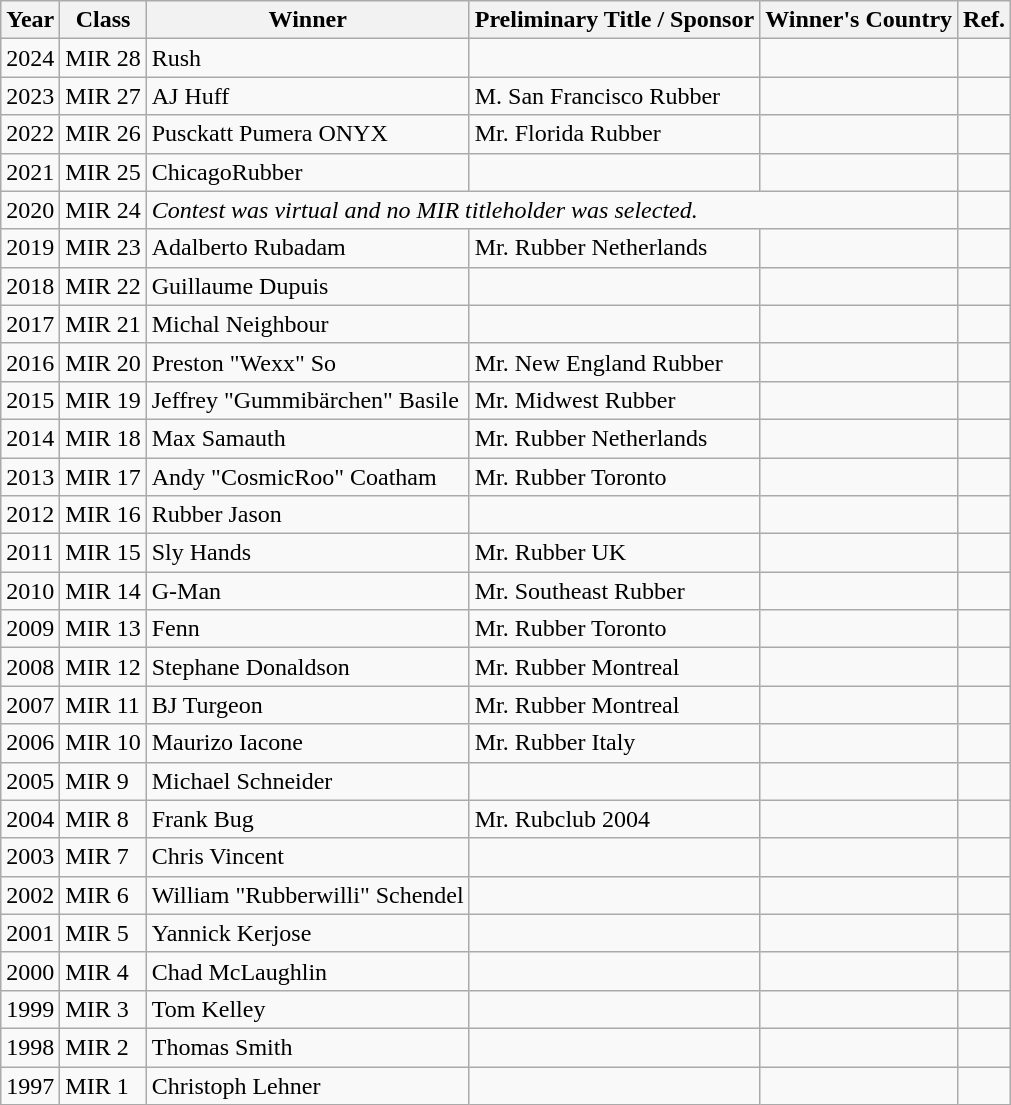<table class="wikitable sortable">
<tr>
<th>Year</th>
<th>Class</th>
<th>Winner</th>
<th>Preliminary Title / Sponsor</th>
<th>Winner's Country</th>
<th>Ref.</th>
</tr>
<tr>
<td>2024</td>
<td>MIR 28</td>
<td>Rush</td>
<td></td>
<td></td>
<td></td>
</tr>
<tr>
<td>2023</td>
<td>MIR 27</td>
<td>AJ Huff</td>
<td>M. San Francisco Rubber</td>
<td></td>
<td></td>
</tr>
<tr>
<td>2022</td>
<td>MIR 26</td>
<td>Pusckatt Pumera ONYX</td>
<td>Mr. Florida Rubber</td>
<td></td>
<td></td>
</tr>
<tr>
<td>2021</td>
<td>MIR 25</td>
<td>ChicagoRubber</td>
<td></td>
<td></td>
<td></td>
</tr>
<tr>
<td>2020</td>
<td>MIR 24</td>
<td colspan="3"><em>Contest was virtual and no MIR titleholder was selected.</em></td>
<td></td>
</tr>
<tr>
<td>2019</td>
<td>MIR 23</td>
<td>Adalberto Rubadam</td>
<td>Mr. Rubber Netherlands</td>
<td></td>
<td></td>
</tr>
<tr>
<td>2018</td>
<td>MIR 22</td>
<td>Guillaume Dupuis</td>
<td></td>
<td></td>
<td></td>
</tr>
<tr>
<td>2017</td>
<td>MIR 21</td>
<td>Michal Neighbour</td>
<td></td>
<td></td>
<td></td>
</tr>
<tr>
<td>2016</td>
<td>MIR 20</td>
<td>Preston "Wexx" So</td>
<td>Mr. New England Rubber</td>
<td></td>
<td></td>
</tr>
<tr>
<td>2015</td>
<td>MIR 19</td>
<td>Jeffrey "Gummibärchen" Basile</td>
<td>Mr. Midwest Rubber</td>
<td></td>
<td></td>
</tr>
<tr>
<td>2014</td>
<td>MIR 18</td>
<td>Max Samauth</td>
<td>Mr. Rubber Netherlands</td>
<td></td>
<td></td>
</tr>
<tr>
<td>2013</td>
<td>MIR 17</td>
<td>Andy "CosmicRoo" Coatham</td>
<td>Mr. Rubber Toronto</td>
<td></td>
<td></td>
</tr>
<tr>
<td>2012</td>
<td>MIR 16</td>
<td>Rubber Jason</td>
<td></td>
<td></td>
<td></td>
</tr>
<tr>
<td>2011</td>
<td>MIR 15</td>
<td>Sly Hands</td>
<td>Mr. Rubber UK</td>
<td></td>
<td></td>
</tr>
<tr>
<td>2010</td>
<td>MIR 14</td>
<td>G-Man</td>
<td>Mr. Southeast Rubber</td>
<td></td>
<td></td>
</tr>
<tr>
<td>2009</td>
<td>MIR 13</td>
<td>Fenn</td>
<td>Mr. Rubber Toronto</td>
<td></td>
<td></td>
</tr>
<tr>
<td>2008</td>
<td>MIR 12</td>
<td>Stephane Donaldson</td>
<td>Mr. Rubber Montreal</td>
<td></td>
<td></td>
</tr>
<tr>
<td>2007</td>
<td>MIR 11</td>
<td>BJ Turgeon</td>
<td>Mr. Rubber Montreal</td>
<td></td>
<td></td>
</tr>
<tr>
<td>2006</td>
<td>MIR 10</td>
<td>Maurizo Iacone</td>
<td>Mr. Rubber Italy</td>
<td></td>
<td></td>
</tr>
<tr>
<td>2005</td>
<td>MIR 9</td>
<td>Michael Schneider</td>
<td></td>
<td></td>
<td></td>
</tr>
<tr>
<td>2004</td>
<td>MIR 8</td>
<td>Frank Bug</td>
<td>Mr. Rubclub 2004</td>
<td></td>
<td></td>
</tr>
<tr>
<td>2003</td>
<td>MIR 7</td>
<td>Chris Vincent</td>
<td></td>
<td></td>
<td></td>
</tr>
<tr>
<td>2002</td>
<td>MIR 6</td>
<td>William "Rubberwilli" Schendel</td>
<td></td>
<td></td>
<td></td>
</tr>
<tr>
<td>2001</td>
<td>MIR 5</td>
<td>Yannick Kerjose</td>
<td></td>
<td></td>
<td></td>
</tr>
<tr>
<td>2000</td>
<td>MIR 4</td>
<td>Chad McLaughlin</td>
<td></td>
<td></td>
<td></td>
</tr>
<tr>
<td>1999</td>
<td>MIR 3</td>
<td>Tom Kelley</td>
<td></td>
<td></td>
<td></td>
</tr>
<tr>
<td>1998</td>
<td>MIR 2</td>
<td>Thomas Smith</td>
<td></td>
<td></td>
<td></td>
</tr>
<tr>
<td>1997</td>
<td>MIR 1</td>
<td>Christoph Lehner</td>
<td></td>
<td></td>
<td></td>
</tr>
</table>
